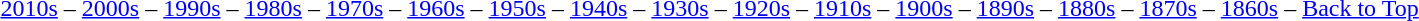<table class="toccolours" align="left">
<tr>
<td><br><a href='#'>2010s</a> – <a href='#'>2000s</a> – <a href='#'>1990s</a> – <a href='#'>1980s</a> – <a href='#'>1970s</a> – <a href='#'>1960s</a> – <a href='#'>1950s</a> – <a href='#'>1940s</a> – <a href='#'>1930s</a> – <a href='#'>1920s</a> – <a href='#'>1910s</a> – <a href='#'>1900s</a> – <a href='#'>1890s</a> – <a href='#'>1880s</a> – <a href='#'>1870s</a> – <a href='#'>1860s</a> – <a href='#'>Back to Top</a></td>
</tr>
</table>
